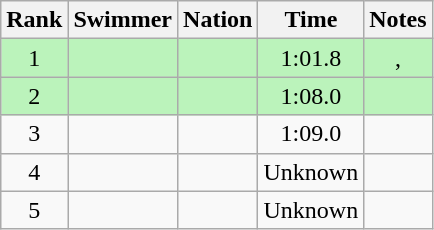<table class="wikitable sortable" style="text-align:center">
<tr>
<th>Rank</th>
<th>Swimmer</th>
<th>Nation</th>
<th>Time</th>
<th>Notes</th>
</tr>
<tr bgcolor=bbf3bb>
<td>1</td>
<td align=left></td>
<td align=left></td>
<td>1:01.8</td>
<td>, </td>
</tr>
<tr bgcolor=bbf3bb>
<td>2</td>
<td align=left></td>
<td align=left></td>
<td>1:08.0</td>
<td></td>
</tr>
<tr>
<td>3</td>
<td align=left></td>
<td align=left></td>
<td>1:09.0</td>
<td></td>
</tr>
<tr>
<td>4</td>
<td align=left></td>
<td align=left></td>
<td>Unknown</td>
<td></td>
</tr>
<tr>
<td>5</td>
<td align=left></td>
<td align=left></td>
<td>Unknown</td>
<td></td>
</tr>
</table>
